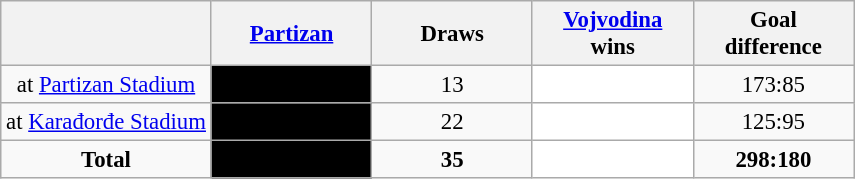<table class="wikitable" style="text-align:center;font-size:95%">
<tr>
<th></th>
<th width="100"><a href='#'>Partizan</a><br></th>
<th width="100">Draws</th>
<th width="100"><a href='#'>Vojvodina</a><br>wins</th>
<th width="100">Goal<br>difference</th>
</tr>
<tr>
<td>at <a href='#'>Partizan Stadium</a></td>
<td bgcolor=000000></td>
<td>13</td>
<td bgcolor=ffffff></td>
<td>173:85</td>
</tr>
<tr>
<td>at <a href='#'>Karađorđe Stadium</a></td>
<td bgcolor=000000></td>
<td>22</td>
<td bgcolor=ffffff></td>
<td>125:95</td>
</tr>
<tr>
<td><strong>Total</strong></td>
<td bgcolor=000000></td>
<td><strong>35</strong></td>
<td bgcolor=ffffff></td>
<td><strong>298:180</strong></td>
</tr>
</table>
